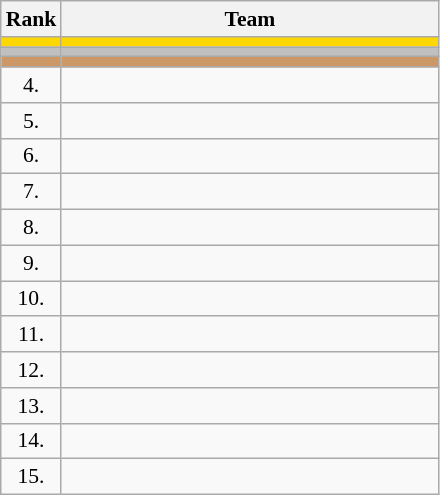<table class="wikitable" style="border-collapse: collapse; font-size: 90%;">
<tr>
<th>Rank</th>
<th align="left" style="width: 17em">Team</th>
</tr>
<tr bgcolor=gold>
<td align="center"></td>
<td></td>
</tr>
<tr bgcolor=silver>
<td align="center"></td>
<td></td>
</tr>
<tr bgcolor=cc9966>
<td align="center"></td>
<td></td>
</tr>
<tr>
<td align="center">4.</td>
<td></td>
</tr>
<tr>
<td align="center">5.</td>
<td></td>
</tr>
<tr>
<td align="center">6.</td>
<td></td>
</tr>
<tr>
<td align="center">7.</td>
<td></td>
</tr>
<tr>
<td align="center">8.</td>
<td></td>
</tr>
<tr>
<td align="center">9.</td>
<td></td>
</tr>
<tr>
<td align="center">10.</td>
<td></td>
</tr>
<tr>
<td align="center">11.</td>
<td></td>
</tr>
<tr>
<td align="center">12.</td>
<td></td>
</tr>
<tr>
<td align="center">13.</td>
<td></td>
</tr>
<tr>
<td align="center">14.</td>
<td></td>
</tr>
<tr>
<td align="center">15.</td>
<td></td>
</tr>
</table>
